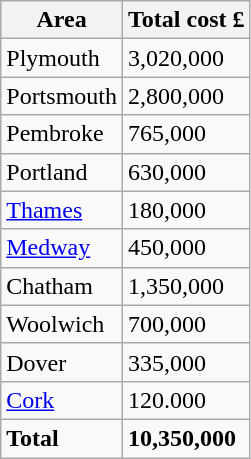<table class="wikitable">
<tr>
<th>Area</th>
<th>Total cost £</th>
</tr>
<tr>
<td>Plymouth</td>
<td>3,020,000</td>
</tr>
<tr>
<td>Portsmouth</td>
<td>2,800,000</td>
</tr>
<tr>
<td>Pembroke</td>
<td>765,000</td>
</tr>
<tr>
<td>Portland</td>
<td>630,000</td>
</tr>
<tr>
<td><a href='#'>Thames</a></td>
<td>180,000</td>
</tr>
<tr>
<td><a href='#'>Medway</a></td>
<td>450,000</td>
</tr>
<tr>
<td>Chatham</td>
<td>1,350,000</td>
</tr>
<tr>
<td>Woolwich</td>
<td>700,000</td>
</tr>
<tr>
<td>Dover</td>
<td>335,000</td>
</tr>
<tr>
<td><a href='#'>Cork</a></td>
<td>120.000</td>
</tr>
<tr>
<td><strong>Total</strong></td>
<td><strong>10,350,000</strong></td>
</tr>
</table>
